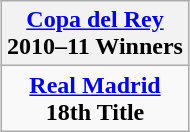<table class="wikitable" style="text-align: center; margin: 0 auto;">
<tr>
<th><a href='#'>Copa del Rey</a><br>2010–11 Winners</th>
</tr>
<tr>
<td><strong><a href='#'>Real Madrid</a></strong><br><strong>18th Title</strong></td>
</tr>
</table>
